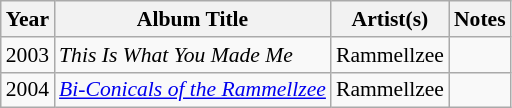<table class="wikitable sortable" style="font-size:90%">
<tr>
<th>Year</th>
<th>Album Title</th>
<th>Artist(s)</th>
<th>Notes</th>
</tr>
<tr>
<td>2003</td>
<td><em>This Is What You Made Me</em></td>
<td>Rammellzee</td>
<td></td>
</tr>
<tr>
<td>2004</td>
<td><em><a href='#'>Bi-Conicals of the Rammellzee</a></em></td>
<td>Rammellzee</td>
<td></td>
</tr>
</table>
